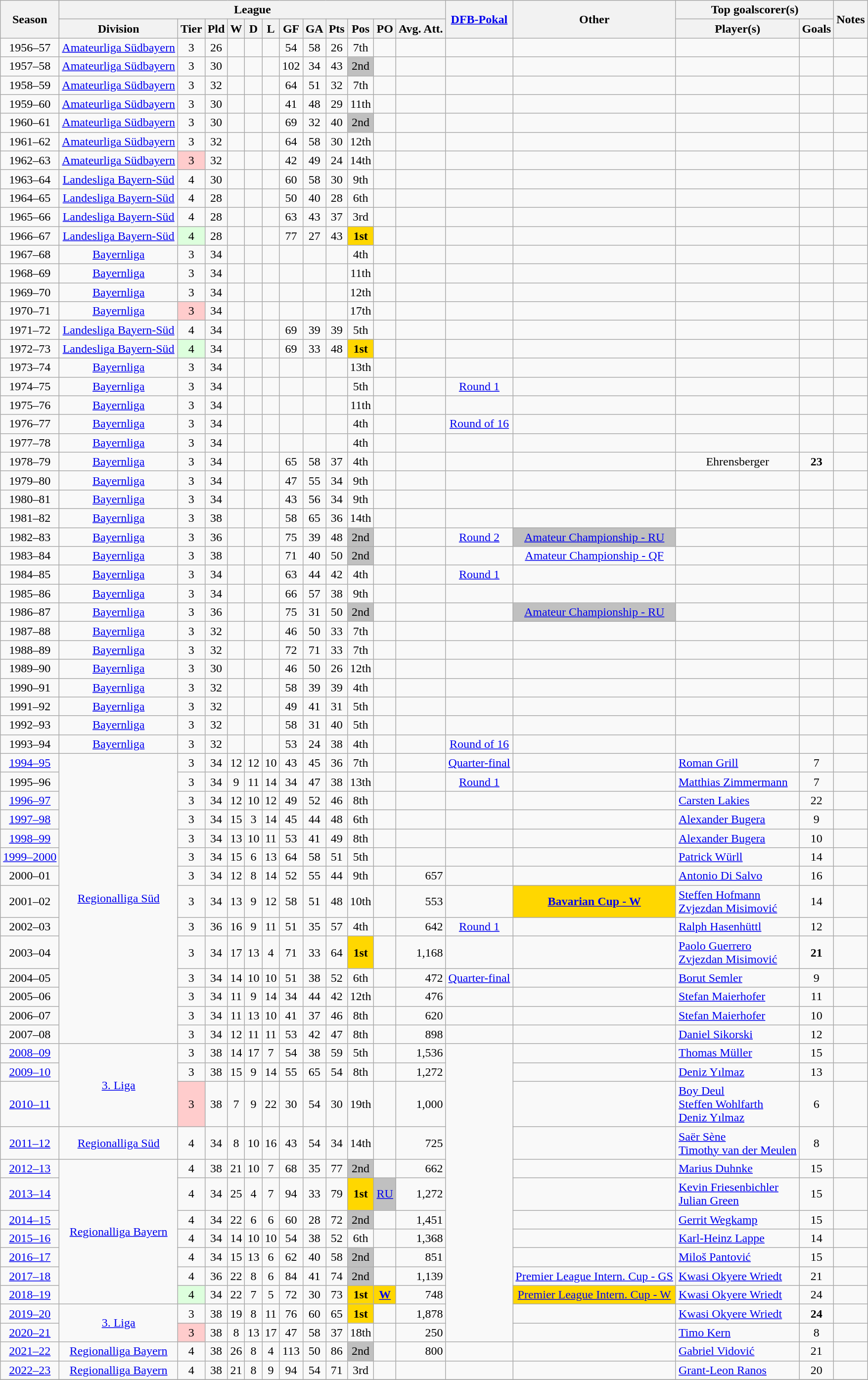<table class="wikitable" style="text-align: center">
<tr>
<th rowspan=2>Season</th>
<th colspan=12>League</th>
<th rowspan=2><a href='#'>DFB-Pokal</a></th>
<th rowspan=2>Other</th>
<th colspan=2>Top goalscorer(s)</th>
<th rowspan=2>Notes</th>
</tr>
<tr>
<th>Division</th>
<th>Tier</th>
<th>Pld</th>
<th>W</th>
<th>D</th>
<th>L</th>
<th>GF</th>
<th>GA</th>
<th>Pts</th>
<th>Pos</th>
<th>PO</th>
<th>Avg. Att.</th>
<th>Player(s)</th>
<th>Goals</th>
</tr>
<tr>
<td>1956–57</td>
<td><a href='#'>Amateurliga Südbayern</a></td>
<td>3</td>
<td>26</td>
<td></td>
<td></td>
<td></td>
<td>54</td>
<td>58</td>
<td>26</td>
<td>7th</td>
<td></td>
<td></td>
<td></td>
<td></td>
<td></td>
<td></td>
<td></td>
</tr>
<tr>
<td>1957–58</td>
<td><a href='#'>Amateurliga Südbayern</a></td>
<td>3</td>
<td>30</td>
<td></td>
<td></td>
<td></td>
<td>102</td>
<td>34</td>
<td>43</td>
<td bgcolor=silver>2nd</td>
<td></td>
<td></td>
<td></td>
<td></td>
<td></td>
<td></td>
<td></td>
</tr>
<tr>
<td>1958–59</td>
<td><a href='#'>Amateurliga Südbayern</a></td>
<td>3</td>
<td>32</td>
<td></td>
<td></td>
<td></td>
<td>64</td>
<td>51</td>
<td>32</td>
<td>7th</td>
<td></td>
<td></td>
<td></td>
<td></td>
<td></td>
<td></td>
<td></td>
</tr>
<tr>
<td>1959–60</td>
<td><a href='#'>Amateurliga Südbayern</a></td>
<td>3</td>
<td>30</td>
<td></td>
<td></td>
<td></td>
<td>41</td>
<td>48</td>
<td>29</td>
<td>11th</td>
<td></td>
<td></td>
<td></td>
<td></td>
<td></td>
<td></td>
<td></td>
</tr>
<tr>
<td>1960–61</td>
<td><a href='#'>Amateurliga Südbayern</a></td>
<td>3</td>
<td>30</td>
<td></td>
<td></td>
<td></td>
<td>69</td>
<td>32</td>
<td>40</td>
<td bgcolor=silver>2nd</td>
<td></td>
<td></td>
<td></td>
<td></td>
<td></td>
<td></td>
<td></td>
</tr>
<tr>
<td>1961–62</td>
<td><a href='#'>Amateurliga Südbayern</a></td>
<td>3</td>
<td>32</td>
<td></td>
<td></td>
<td></td>
<td>64</td>
<td>58</td>
<td>30</td>
<td>12th</td>
<td></td>
<td></td>
<td></td>
<td></td>
<td></td>
<td></td>
<td></td>
</tr>
<tr>
<td>1962–63</td>
<td><a href='#'>Amateurliga Südbayern</a></td>
<td bgcolor="#FFCCCC">3</td>
<td>32</td>
<td></td>
<td></td>
<td></td>
<td>42</td>
<td>49</td>
<td>24</td>
<td>14th</td>
<td></td>
<td></td>
<td></td>
<td></td>
<td></td>
<td></td>
<td></td>
</tr>
<tr>
<td>1963–64</td>
<td><a href='#'>Landesliga Bayern-Süd</a></td>
<td>4</td>
<td>30</td>
<td></td>
<td></td>
<td></td>
<td>60</td>
<td>58</td>
<td>30</td>
<td>9th</td>
<td></td>
<td></td>
<td></td>
<td></td>
<td></td>
<td></td>
<td></td>
</tr>
<tr>
<td>1964–65</td>
<td><a href='#'>Landesliga Bayern-Süd</a></td>
<td>4</td>
<td>28</td>
<td></td>
<td></td>
<td></td>
<td>50</td>
<td>40</td>
<td>28</td>
<td>6th</td>
<td></td>
<td></td>
<td></td>
<td></td>
<td></td>
<td></td>
<td></td>
</tr>
<tr>
<td>1965–66</td>
<td><a href='#'>Landesliga Bayern-Süd</a></td>
<td>4</td>
<td>28</td>
<td></td>
<td></td>
<td></td>
<td>63</td>
<td>43</td>
<td>37</td>
<td>3rd</td>
<td></td>
<td></td>
<td></td>
<td></td>
<td></td>
<td></td>
<td></td>
</tr>
<tr>
<td>1966–67</td>
<td><a href='#'>Landesliga Bayern-Süd</a></td>
<td bgcolor="#DDFFDD">4</td>
<td>28</td>
<td></td>
<td></td>
<td></td>
<td>77</td>
<td>27</td>
<td>43</td>
<td bgcolor=gold><strong>1st</strong></td>
<td></td>
<td></td>
<td></td>
<td></td>
<td></td>
<td></td>
<td></td>
</tr>
<tr>
<td>1967–68</td>
<td><a href='#'>Bayernliga</a></td>
<td>3</td>
<td>34</td>
<td></td>
<td></td>
<td></td>
<td></td>
<td></td>
<td></td>
<td>4th</td>
<td></td>
<td></td>
<td></td>
<td></td>
<td></td>
<td></td>
<td></td>
</tr>
<tr>
<td>1968–69</td>
<td><a href='#'>Bayernliga</a></td>
<td>3</td>
<td>34</td>
<td></td>
<td></td>
<td></td>
<td></td>
<td></td>
<td></td>
<td>11th</td>
<td></td>
<td></td>
<td></td>
<td></td>
<td></td>
<td></td>
<td></td>
</tr>
<tr>
<td>1969–70</td>
<td><a href='#'>Bayernliga</a></td>
<td>3</td>
<td>34</td>
<td></td>
<td></td>
<td></td>
<td></td>
<td></td>
<td></td>
<td>12th</td>
<td></td>
<td></td>
<td></td>
<td></td>
<td></td>
<td></td>
<td></td>
</tr>
<tr>
<td>1970–71</td>
<td><a href='#'>Bayernliga</a></td>
<td bgcolor="#FFCCCC">3</td>
<td>34</td>
<td></td>
<td></td>
<td></td>
<td></td>
<td></td>
<td></td>
<td>17th</td>
<td></td>
<td></td>
<td></td>
<td></td>
<td></td>
<td></td>
<td></td>
</tr>
<tr>
<td>1971–72</td>
<td><a href='#'>Landesliga Bayern-Süd</a></td>
<td>4</td>
<td>34</td>
<td></td>
<td></td>
<td></td>
<td>69</td>
<td>39</td>
<td>39</td>
<td>5th</td>
<td></td>
<td></td>
<td></td>
<td></td>
<td></td>
<td></td>
<td></td>
</tr>
<tr>
<td>1972–73</td>
<td><a href='#'>Landesliga Bayern-Süd</a></td>
<td bgcolor="#DDFFDD">4</td>
<td>34</td>
<td></td>
<td></td>
<td></td>
<td>69</td>
<td>33</td>
<td>48</td>
<td bgcolor=gold><strong>1st</strong></td>
<td></td>
<td></td>
<td></td>
<td></td>
<td></td>
<td></td>
<td></td>
</tr>
<tr>
<td>1973–74</td>
<td><a href='#'>Bayernliga</a></td>
<td>3</td>
<td>34</td>
<td></td>
<td></td>
<td></td>
<td></td>
<td></td>
<td></td>
<td>13th</td>
<td></td>
<td></td>
<td></td>
<td></td>
<td></td>
<td></td>
<td></td>
</tr>
<tr>
<td>1974–75</td>
<td><a href='#'>Bayernliga</a></td>
<td>3</td>
<td>34</td>
<td></td>
<td></td>
<td></td>
<td></td>
<td></td>
<td></td>
<td>5th</td>
<td></td>
<td></td>
<td><a href='#'>Round 1</a></td>
<td></td>
<td></td>
<td></td>
<td></td>
</tr>
<tr>
<td>1975–76</td>
<td><a href='#'>Bayernliga</a></td>
<td>3</td>
<td>34</td>
<td></td>
<td></td>
<td></td>
<td></td>
<td></td>
<td></td>
<td>11th</td>
<td></td>
<td></td>
<td></td>
<td></td>
<td></td>
<td></td>
<td></td>
</tr>
<tr>
<td>1976–77</td>
<td><a href='#'>Bayernliga</a></td>
<td>3</td>
<td>34</td>
<td></td>
<td></td>
<td></td>
<td></td>
<td></td>
<td></td>
<td>4th</td>
<td></td>
<td></td>
<td><a href='#'>Round of 16</a></td>
<td></td>
<td></td>
<td></td>
<td></td>
</tr>
<tr>
<td>1977–78</td>
<td><a href='#'>Bayernliga</a></td>
<td>3</td>
<td>34</td>
<td></td>
<td></td>
<td></td>
<td></td>
<td></td>
<td></td>
<td>4th</td>
<td></td>
<td></td>
<td></td>
<td></td>
<td></td>
<td></td>
<td></td>
</tr>
<tr>
<td>1978–79</td>
<td><a href='#'>Bayernliga</a></td>
<td>3</td>
<td>34</td>
<td></td>
<td></td>
<td></td>
<td>65</td>
<td>58</td>
<td>37</td>
<td>4th</td>
<td></td>
<td></td>
<td></td>
<td></td>
<td>Ehrensberger</td>
<td><strong>23</strong></td>
<td></td>
</tr>
<tr>
<td>1979–80</td>
<td><a href='#'>Bayernliga</a></td>
<td>3</td>
<td>34</td>
<td></td>
<td></td>
<td></td>
<td>47</td>
<td>55</td>
<td>34</td>
<td>9th</td>
<td></td>
<td></td>
<td></td>
<td></td>
<td></td>
<td></td>
<td></td>
</tr>
<tr>
<td>1980–81</td>
<td><a href='#'>Bayernliga</a></td>
<td>3</td>
<td>34</td>
<td></td>
<td></td>
<td></td>
<td>43</td>
<td>56</td>
<td>34</td>
<td>9th</td>
<td></td>
<td></td>
<td></td>
<td></td>
<td></td>
<td></td>
<td></td>
</tr>
<tr>
<td>1981–82</td>
<td><a href='#'>Bayernliga</a></td>
<td>3</td>
<td>38</td>
<td></td>
<td></td>
<td></td>
<td>58</td>
<td>65</td>
<td>36</td>
<td>14th</td>
<td></td>
<td></td>
<td></td>
<td></td>
<td></td>
<td></td>
<td></td>
</tr>
<tr>
<td>1982–83</td>
<td><a href='#'>Bayernliga</a></td>
<td>3</td>
<td>36</td>
<td></td>
<td></td>
<td></td>
<td>75</td>
<td>39</td>
<td>48</td>
<td bgcolor=silver>2nd</td>
<td></td>
<td></td>
<td><a href='#'>Round 2</a></td>
<td bgcolor=silver><a href='#'>Amateur Championship - RU</a></td>
<td></td>
<td></td>
<td></td>
</tr>
<tr>
<td>1983–84</td>
<td><a href='#'>Bayernliga</a></td>
<td>3</td>
<td>38</td>
<td></td>
<td></td>
<td></td>
<td>71</td>
<td>40</td>
<td>50</td>
<td bgcolor=silver>2nd</td>
<td></td>
<td></td>
<td></td>
<td><a href='#'>Amateur Championship - QF</a></td>
<td></td>
<td></td>
<td></td>
</tr>
<tr>
<td>1984–85</td>
<td><a href='#'>Bayernliga</a></td>
<td>3</td>
<td>34</td>
<td></td>
<td></td>
<td></td>
<td>63</td>
<td>44</td>
<td>42</td>
<td>4th</td>
<td></td>
<td></td>
<td><a href='#'>Round 1</a></td>
<td></td>
<td></td>
<td></td>
<td></td>
</tr>
<tr>
<td>1985–86</td>
<td><a href='#'>Bayernliga</a></td>
<td>3</td>
<td>34</td>
<td></td>
<td></td>
<td></td>
<td>66</td>
<td>57</td>
<td>38</td>
<td>9th</td>
<td></td>
<td></td>
<td></td>
<td></td>
<td></td>
<td></td>
<td></td>
</tr>
<tr>
<td>1986–87</td>
<td><a href='#'>Bayernliga</a></td>
<td>3</td>
<td>36</td>
<td></td>
<td></td>
<td></td>
<td>75</td>
<td>31</td>
<td>50</td>
<td bgcolor=silver>2nd</td>
<td></td>
<td></td>
<td></td>
<td bgcolor=silver><a href='#'>Amateur Championship - RU</a></td>
<td></td>
<td></td>
<td></td>
</tr>
<tr>
<td>1987–88</td>
<td><a href='#'>Bayernliga</a></td>
<td>3</td>
<td>32</td>
<td></td>
<td></td>
<td></td>
<td>46</td>
<td>50</td>
<td>33</td>
<td>7th</td>
<td></td>
<td></td>
<td></td>
<td></td>
<td></td>
<td></td>
<td></td>
</tr>
<tr>
<td>1988–89</td>
<td><a href='#'>Bayernliga</a></td>
<td>3</td>
<td>32</td>
<td></td>
<td></td>
<td></td>
<td>72</td>
<td>71</td>
<td>33</td>
<td>7th</td>
<td></td>
<td></td>
<td></td>
<td></td>
<td></td>
<td></td>
<td></td>
</tr>
<tr>
<td>1989–90</td>
<td><a href='#'>Bayernliga</a></td>
<td>3</td>
<td>30</td>
<td></td>
<td></td>
<td></td>
<td>46</td>
<td>50</td>
<td>26</td>
<td>12th</td>
<td></td>
<td></td>
<td></td>
<td></td>
<td></td>
<td></td>
<td></td>
</tr>
<tr>
<td>1990–91</td>
<td><a href='#'>Bayernliga</a></td>
<td>3</td>
<td>32</td>
<td></td>
<td></td>
<td></td>
<td>58</td>
<td>39</td>
<td>39</td>
<td>4th</td>
<td></td>
<td></td>
<td></td>
<td></td>
<td></td>
<td></td>
<td></td>
</tr>
<tr>
<td>1991–92</td>
<td><a href='#'>Bayernliga</a></td>
<td>3</td>
<td>32</td>
<td></td>
<td></td>
<td></td>
<td>49</td>
<td>41</td>
<td>31</td>
<td>5th</td>
<td></td>
<td></td>
<td></td>
<td></td>
<td></td>
<td></td>
<td></td>
</tr>
<tr>
<td>1992–93</td>
<td><a href='#'>Bayernliga</a></td>
<td>3</td>
<td>32</td>
<td></td>
<td></td>
<td></td>
<td>58</td>
<td>31</td>
<td>40</td>
<td>5th</td>
<td></td>
<td></td>
<td></td>
<td></td>
<td></td>
<td></td>
<td></td>
</tr>
<tr>
<td>1993–94</td>
<td><a href='#'>Bayernliga</a></td>
<td>3</td>
<td>32</td>
<td></td>
<td></td>
<td></td>
<td>53</td>
<td>24</td>
<td>38</td>
<td>4th</td>
<td></td>
<td></td>
<td><a href='#'>Round of 16</a></td>
<td></td>
<td></td>
<td></td>
<td></td>
</tr>
<tr>
<td><a href='#'>1994–95</a></td>
<td rowspan=14><a href='#'>Regionalliga Süd</a></td>
<td>3</td>
<td>34</td>
<td>12</td>
<td>12</td>
<td>10</td>
<td>43</td>
<td>45</td>
<td>36</td>
<td>7th</td>
<td></td>
<td></td>
<td><a href='#'>Quarter-final</a></td>
<td></td>
<td style="text-align:left;"> <a href='#'>Roman Grill</a></td>
<td>7</td>
<td></td>
</tr>
<tr>
<td>1995–96</td>
<td>3</td>
<td>34</td>
<td>9</td>
<td>11</td>
<td>14</td>
<td>34</td>
<td>47</td>
<td>38</td>
<td>13th</td>
<td></td>
<td></td>
<td><a href='#'>Round 1</a></td>
<td></td>
<td style="text-align:left;"> <a href='#'>Matthias Zimmermann</a></td>
<td>7</td>
<td></td>
</tr>
<tr>
<td><a href='#'>1996–97</a></td>
<td>3</td>
<td>34</td>
<td>12</td>
<td>10</td>
<td>12</td>
<td>49</td>
<td>52</td>
<td>46</td>
<td>8th</td>
<td></td>
<td></td>
<td></td>
<td></td>
<td style="text-align:left;"> <a href='#'>Carsten Lakies</a></td>
<td>22</td>
<td></td>
</tr>
<tr>
<td><a href='#'>1997–98</a></td>
<td>3</td>
<td>34</td>
<td>15</td>
<td>3</td>
<td>14</td>
<td>45</td>
<td>44</td>
<td>48</td>
<td>6th</td>
<td></td>
<td></td>
<td></td>
<td></td>
<td style="text-align:left;"> <a href='#'>Alexander Bugera</a></td>
<td>9</td>
<td></td>
</tr>
<tr>
<td><a href='#'>1998–99</a></td>
<td>3</td>
<td>34</td>
<td>13</td>
<td>10</td>
<td>11</td>
<td>53</td>
<td>41</td>
<td>49</td>
<td>8th</td>
<td></td>
<td></td>
<td></td>
<td></td>
<td style="text-align:left;"> <a href='#'>Alexander Bugera</a></td>
<td>10</td>
<td></td>
</tr>
<tr>
<td><a href='#'>1999–2000</a></td>
<td>3</td>
<td>34</td>
<td>15</td>
<td>6</td>
<td>13</td>
<td>64</td>
<td>58</td>
<td>51</td>
<td>5th</td>
<td></td>
<td></td>
<td></td>
<td></td>
<td style="text-align:left;"> <a href='#'>Patrick Würll</a></td>
<td>14</td>
<td></td>
</tr>
<tr>
<td>2000–01</td>
<td>3</td>
<td>34</td>
<td>12</td>
<td>8</td>
<td>14</td>
<td>52</td>
<td>55</td>
<td>44</td>
<td>9th</td>
<td></td>
<td style="text-align:right;">657</td>
<td></td>
<td></td>
<td style="text-align:left;"> <a href='#'>Antonio Di Salvo</a></td>
<td>16</td>
<td></td>
</tr>
<tr>
<td>2001–02</td>
<td>3</td>
<td>34</td>
<td>13</td>
<td>9</td>
<td>12</td>
<td>58</td>
<td>51</td>
<td>48</td>
<td>10th</td>
<td></td>
<td style="text-align:right;">553</td>
<td></td>
<td bgcolor=gold><strong><a href='#'>Bavarian Cup - W</a></strong></td>
<td style="text-align:left;"> <a href='#'>Steffen Hofmann</a><br> <a href='#'>Zvjezdan Misimović</a></td>
<td>14</td>
<td></td>
</tr>
<tr>
<td>2002–03</td>
<td>3</td>
<td>36</td>
<td>16</td>
<td>9</td>
<td>11</td>
<td>51</td>
<td>35</td>
<td>57</td>
<td>4th</td>
<td></td>
<td style="text-align:right;">642</td>
<td><a href='#'>Round 1</a></td>
<td></td>
<td style="text-align:left;"> <a href='#'>Ralph Hasenhüttl</a></td>
<td>12</td>
<td></td>
</tr>
<tr>
<td>2003–04</td>
<td>3</td>
<td>34</td>
<td>17</td>
<td>13</td>
<td>4</td>
<td>71</td>
<td>33</td>
<td>64</td>
<td bgcolor=gold><strong>1st</strong></td>
<td></td>
<td style="text-align:right;">1,168</td>
<td></td>
<td></td>
<td style="text-align:left;"> <a href='#'>Paolo Guerrero</a><br> <a href='#'>Zvjezdan Misimović</a></td>
<td><strong>21</strong></td>
<td></td>
</tr>
<tr>
<td>2004–05</td>
<td>3</td>
<td>34</td>
<td>14</td>
<td>10</td>
<td>10</td>
<td>51</td>
<td>38</td>
<td>52</td>
<td>6th</td>
<td></td>
<td style="text-align:right;">472</td>
<td><a href='#'>Quarter-final</a></td>
<td></td>
<td style="text-align:left;"> <a href='#'>Borut Semler</a></td>
<td>9</td>
<td></td>
</tr>
<tr>
<td>2005–06</td>
<td>3</td>
<td>34</td>
<td>11</td>
<td>9</td>
<td>14</td>
<td>34</td>
<td>44</td>
<td>42</td>
<td>12th</td>
<td></td>
<td style="text-align:right;">476</td>
<td></td>
<td></td>
<td style="text-align:left;"> <a href='#'>Stefan Maierhofer</a></td>
<td>11</td>
<td></td>
</tr>
<tr>
<td>2006–07</td>
<td>3</td>
<td>34</td>
<td>11</td>
<td>13</td>
<td>10</td>
<td>41</td>
<td>37</td>
<td>46</td>
<td>8th</td>
<td></td>
<td style="text-align:right;">620</td>
<td></td>
<td></td>
<td style="text-align:left;"> <a href='#'>Stefan Maierhofer</a></td>
<td>10</td>
<td></td>
</tr>
<tr>
<td>2007–08</td>
<td>3</td>
<td>34</td>
<td>12</td>
<td>11</td>
<td>11</td>
<td>53</td>
<td>42</td>
<td>47</td>
<td>8th</td>
<td></td>
<td style="text-align:right;">898</td>
<td></td>
<td></td>
<td style="text-align:left;"> <a href='#'>Daniel Sikorski</a></td>
<td>12</td>
<td></td>
</tr>
<tr>
<td><a href='#'>2008–09</a></td>
<td rowspan=3><a href='#'>3. Liga</a></td>
<td>3</td>
<td>38</td>
<td>14</td>
<td>17</td>
<td>7</td>
<td>54</td>
<td>38</td>
<td>59</td>
<td>5th</td>
<td></td>
<td style="text-align:right;">1,536</td>
<td rowspan=13></td>
<td></td>
<td style="text-align:left;"> <a href='#'>Thomas Müller</a></td>
<td>15</td>
<td></td>
</tr>
<tr>
<td><a href='#'>2009–10</a></td>
<td>3</td>
<td>38</td>
<td>15</td>
<td>9</td>
<td>14</td>
<td>55</td>
<td>65</td>
<td>54</td>
<td>8th</td>
<td></td>
<td style="text-align:right;">1,272</td>
<td></td>
<td style="text-align:left;"> <a href='#'>Deniz Yılmaz</a></td>
<td>13</td>
<td></td>
</tr>
<tr>
<td><a href='#'>2010–11</a></td>
<td bgcolor="#FFCCCC">3</td>
<td>38</td>
<td>7</td>
<td>9</td>
<td>22</td>
<td>30</td>
<td>54</td>
<td>30</td>
<td>19th</td>
<td></td>
<td style="text-align:right;">1,000</td>
<td></td>
<td style="text-align:left;"> <a href='#'>Boy Deul</a><br>  <a href='#'>Steffen Wohlfarth</a><br>  <a href='#'>Deniz Yılmaz</a></td>
<td>6</td>
<td></td>
</tr>
<tr>
<td><a href='#'>2011–12</a></td>
<td><a href='#'>Regionalliga Süd</a></td>
<td>4</td>
<td>34</td>
<td>8</td>
<td>10</td>
<td>16</td>
<td>43</td>
<td>54</td>
<td>34</td>
<td>14th</td>
<td></td>
<td style="text-align:right;">725</td>
<td></td>
<td style="text-align:left;"> <a href='#'>Saër Sène</a><br>  <a href='#'>Timothy van der Meulen</a></td>
<td>8</td>
<td></td>
</tr>
<tr>
<td><a href='#'>2012–13</a></td>
<td rowspan=7><a href='#'>Regionalliga Bayern</a></td>
<td>4</td>
<td>38</td>
<td>21</td>
<td>10</td>
<td>7</td>
<td>68</td>
<td>35</td>
<td>77</td>
<td bgcolor=silver>2nd</td>
<td></td>
<td style="text-align:right;">662</td>
<td></td>
<td style="text-align:left;"> <a href='#'>Marius Duhnke</a></td>
<td>15</td>
<td></td>
</tr>
<tr>
<td><a href='#'>2013–14</a></td>
<td>4</td>
<td>34</td>
<td>25</td>
<td>4</td>
<td>7</td>
<td>94</td>
<td>33</td>
<td>79</td>
<td bgcolor=gold><strong>1st</strong></td>
<td bgcolor=silver><a href='#'>RU</a></td>
<td style="text-align:right;">1,272</td>
<td></td>
<td style="text-align:left;"> <a href='#'>Kevin Friesenbichler</a><br> <a href='#'>Julian Green</a></td>
<td>15</td>
<td></td>
</tr>
<tr>
<td><a href='#'>2014–15</a></td>
<td>4</td>
<td>34</td>
<td>22</td>
<td>6</td>
<td>6</td>
<td>60</td>
<td>28</td>
<td>72</td>
<td bgcolor=silver>2nd</td>
<td></td>
<td style="text-align:right;">1,451</td>
<td></td>
<td style="text-align:left;"> <a href='#'>Gerrit Wegkamp</a></td>
<td>15</td>
<td></td>
</tr>
<tr>
<td><a href='#'>2015–16</a></td>
<td>4</td>
<td>34</td>
<td>14</td>
<td>10</td>
<td>10</td>
<td>54</td>
<td>38</td>
<td>52</td>
<td>6th</td>
<td></td>
<td style="text-align:right;">1,368</td>
<td></td>
<td style="text-align:left;"> <a href='#'>Karl-Heinz Lappe</a></td>
<td>14</td>
<td></td>
</tr>
<tr>
<td><a href='#'>2016–17</a></td>
<td>4</td>
<td>34</td>
<td>15</td>
<td>13</td>
<td>6</td>
<td>62</td>
<td>40</td>
<td>58</td>
<td bgcolor=silver>2nd</td>
<td></td>
<td style="text-align:right;">851</td>
<td></td>
<td style="text-align:left;"> <a href='#'>Miloš Pantović</a></td>
<td>15</td>
<td></td>
</tr>
<tr>
<td><a href='#'>2017–18</a></td>
<td>4</td>
<td>36</td>
<td>22</td>
<td>8</td>
<td>6</td>
<td>84</td>
<td>41</td>
<td>74</td>
<td bgcolor=silver>2nd</td>
<td></td>
<td style="text-align:right;">1,139</td>
<td><a href='#'>Premier League Intern. Cup - GS</a></td>
<td style="text-align:left;"> <a href='#'>Kwasi Okyere Wriedt</a></td>
<td>21</td>
<td></td>
</tr>
<tr>
<td><a href='#'>2018–19</a></td>
<td bgcolor="#DDFFDD">4</td>
<td>34</td>
<td>22</td>
<td>7</td>
<td>5</td>
<td>72</td>
<td>30</td>
<td>73</td>
<td bgcolor=gold><strong>1st</strong></td>
<td bgcolor=gold><strong><a href='#'>W</a></strong></td>
<td style="text-align:right;">748</td>
<td bgcolor=gold><a href='#'>Premier League Intern. Cup - W</a></td>
<td style="text-align:left;"> <a href='#'>Kwasi Okyere Wriedt</a></td>
<td>24</td>
<td></td>
</tr>
<tr>
<td><a href='#'>2019–20</a></td>
<td rowspan=2><a href='#'>3. Liga</a></td>
<td>3</td>
<td>38</td>
<td>19</td>
<td>8</td>
<td>11</td>
<td>76</td>
<td>60</td>
<td>65</td>
<td bgcolor=gold><strong>1st</strong></td>
<td></td>
<td style="text-align:right;">1,878</td>
<td></td>
<td style="text-align:left;"> <a href='#'>Kwasi Okyere Wriedt</a></td>
<td><strong>24</strong></td>
<td></td>
</tr>
<tr>
<td><a href='#'>2020–21</a></td>
<td bgcolor="#FFCCCC">3</td>
<td>38</td>
<td>8</td>
<td>13</td>
<td>17</td>
<td>47</td>
<td>58</td>
<td>37</td>
<td>18th</td>
<td></td>
<td style="text-align:right;">250</td>
<td></td>
<td style="text-align:left;"> <a href='#'>Timo Kern</a></td>
<td>8</td>
<td></td>
</tr>
<tr>
<td><a href='#'>2021–22</a></td>
<td><a href='#'>Regionalliga Bayern</a></td>
<td>4</td>
<td>38</td>
<td>26</td>
<td>8</td>
<td>4</td>
<td>113</td>
<td>50</td>
<td>86</td>
<td bgcolor=silver>2nd</td>
<td></td>
<td style="text-align:right;">800</td>
<td></td>
<td></td>
<td style="text-align:left;"> <a href='#'>Gabriel Vidović</a></td>
<td>21</td>
<td></td>
</tr>
<tr>
<td><a href='#'>2022–23</a></td>
<td><a href='#'>Regionalliga Bayern</a></td>
<td>4</td>
<td>38</td>
<td>21</td>
<td>8</td>
<td>9</td>
<td>94</td>
<td>54</td>
<td>71</td>
<td>3rd</td>
<td></td>
<td style="text-align:right;"></td>
<td></td>
<td></td>
<td style="text-align:left;"> <a href='#'>Grant-Leon Ranos</a></td>
<td>20</td>
<td></td>
</tr>
<tr>
</tr>
</table>
